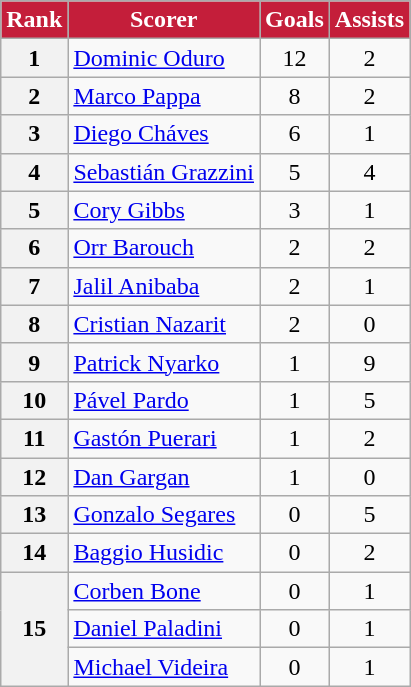<table class="wikitable" style="text-align:center">
<tr>
<th style="background:#C41E3A; color:white; text-align:center;">Rank</th>
<th style="background:#C41E3A; color:white; text-align:center;">Scorer</th>
<th style="background:#C41E3A; color:white; text-align:center;">Goals</th>
<th style="background:#C41E3A; color:white; text-align:center;">Assists</th>
</tr>
<tr>
<th>1</th>
<td align="left"> <a href='#'>Dominic Oduro</a></td>
<td>12</td>
<td>2</td>
</tr>
<tr>
<th>2</th>
<td align="left"> <a href='#'>Marco Pappa</a></td>
<td>8</td>
<td>2</td>
</tr>
<tr>
<th>3</th>
<td align="left"> <a href='#'>Diego Cháves</a></td>
<td>6</td>
<td>1</td>
</tr>
<tr>
<th>4</th>
<td align="left"> <a href='#'>Sebastián Grazzini</a></td>
<td>5</td>
<td>4</td>
</tr>
<tr>
<th>5</th>
<td align="left"> <a href='#'>Cory Gibbs</a></td>
<td>3</td>
<td>1</td>
</tr>
<tr>
<th>6</th>
<td align="left"> <a href='#'>Orr Barouch</a></td>
<td>2</td>
<td>2</td>
</tr>
<tr>
<th>7</th>
<td align="left"> <a href='#'>Jalil Anibaba</a></td>
<td>2</td>
<td>1</td>
</tr>
<tr>
<th>8</th>
<td align="left"> <a href='#'>Cristian Nazarit</a></td>
<td>2</td>
<td>0</td>
</tr>
<tr>
<th>9</th>
<td align="left"> <a href='#'>Patrick Nyarko</a></td>
<td>1</td>
<td>9</td>
</tr>
<tr>
<th>10</th>
<td align="left"> <a href='#'>Pável Pardo</a></td>
<td>1</td>
<td>5</td>
</tr>
<tr>
<th>11</th>
<td align="left"> <a href='#'>Gastón Puerari</a></td>
<td>1</td>
<td>2</td>
</tr>
<tr>
<th>12</th>
<td align="left"> <a href='#'>Dan Gargan</a></td>
<td>1</td>
<td>0</td>
</tr>
<tr>
<th>13</th>
<td align="left"> <a href='#'>Gonzalo Segares</a></td>
<td>0</td>
<td>5</td>
</tr>
<tr>
<th>14</th>
<td align="left"> <a href='#'>Baggio Husidic</a></td>
<td>0</td>
<td>2</td>
</tr>
<tr>
<th rowspan=3>15</th>
<td align="left"> <a href='#'>Corben Bone</a></td>
<td>0</td>
<td>1</td>
</tr>
<tr>
<td align="left"> <a href='#'>Daniel Paladini</a></td>
<td>0</td>
<td>1</td>
</tr>
<tr>
<td align="left"> <a href='#'>Michael Videira</a></td>
<td>0</td>
<td>1</td>
</tr>
</table>
